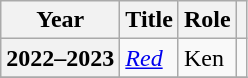<table class="wikitable sortable plainrowheaders">
<tr>
<th scope="col">Year</th>
<th scope="col">Title</th>
<th scope="col">Role</th>
<th scope="col" class="unsortable"></th>
</tr>
<tr>
<th scope="row">2022–2023</th>
<td><em><a href='#'>Red</a></em></td>
<td>Ken</td>
<td></td>
</tr>
<tr>
</tr>
</table>
